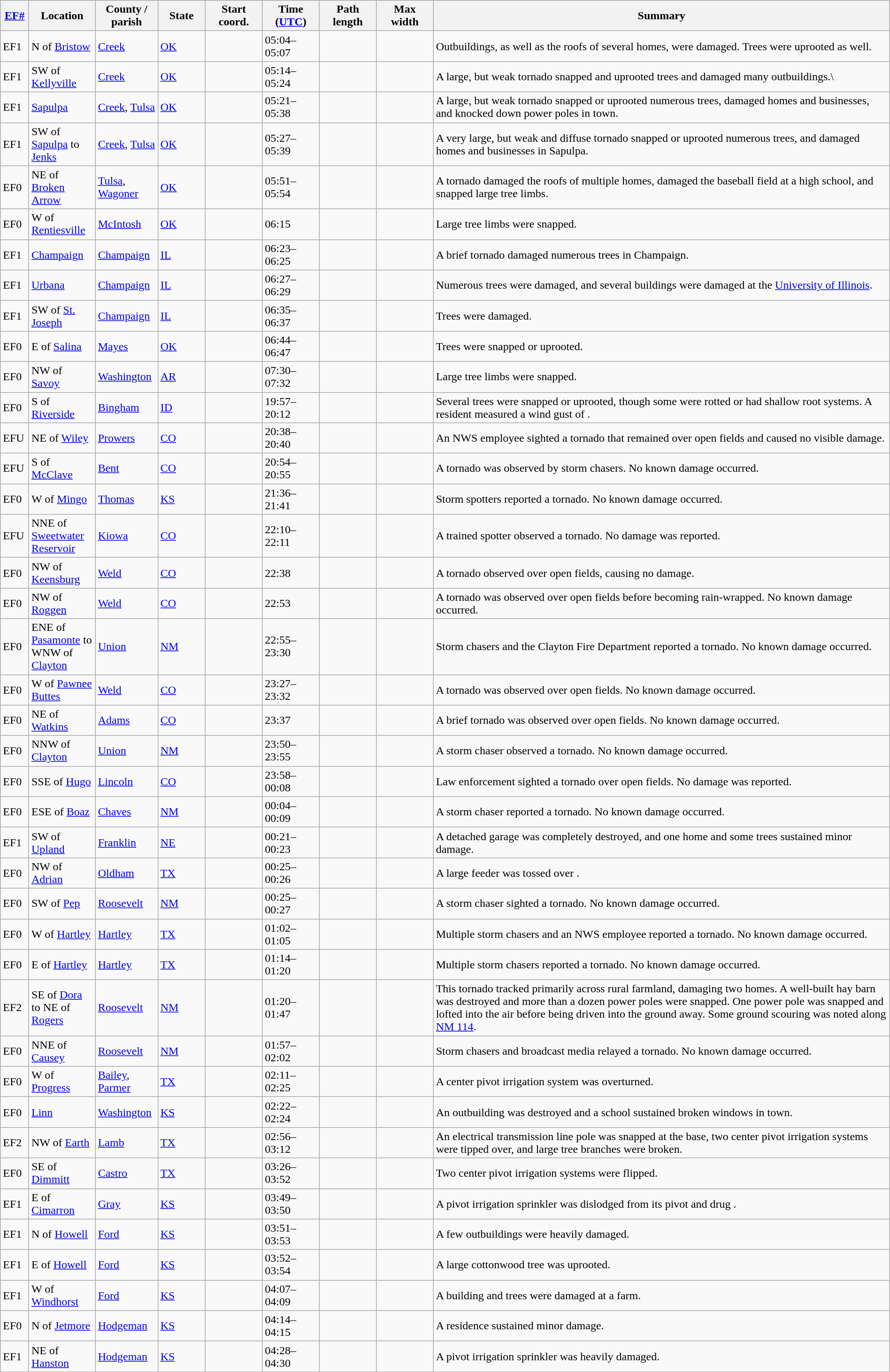<table class="wikitable sortable" style="width:100%;">
<tr>
<th scope="col" style="width:3%; text-align:center;"><a href='#'>EF#</a></th>
<th scope="col" style="width:7%; text-align:center;" class="unsortable">Location</th>
<th scope="col" style="width:6%; text-align:center;" class="unsortable">County / parish</th>
<th scope="col" style="width:5%; text-align:center;">State</th>
<th scope="col" style="width:6%; text-align:center;">Start coord.</th>
<th scope="col" style="width:6%; text-align:center;">Time (<a href='#'>UTC</a>)</th>
<th scope="col" style="width:6%; text-align:center;">Path length</th>
<th scope="col" style="width:6%; text-align:center;">Max width</th>
<th scope="col" class="unsortable" style="width:48%; text-align:center;">Summary</th>
</tr>
<tr>
<td bgcolor=>EF1</td>
<td>N of <a href='#'>Bristow</a></td>
<td><a href='#'>Creek</a></td>
<td><a href='#'>OK</a></td>
<td></td>
<td>05:04–05:07</td>
<td></td>
<td></td>
<td>Outbuildings, as well as the roofs of several homes, were damaged. Trees were uprooted as well.</td>
</tr>
<tr>
<td bgcolor=>EF1</td>
<td>SW of <a href='#'>Kellyville</a></td>
<td><a href='#'>Creek</a></td>
<td><a href='#'>OK</a></td>
<td></td>
<td>05:14–05:24</td>
<td></td>
<td></td>
<td>A large, but weak tornado snapped and uprooted trees and damaged many outbuildings.\</td>
</tr>
<tr>
<td bgcolor=>EF1</td>
<td><a href='#'>Sapulpa</a></td>
<td><a href='#'>Creek</a>, <a href='#'>Tulsa</a></td>
<td><a href='#'>OK</a></td>
<td></td>
<td>05:21–05:38</td>
<td></td>
<td></td>
<td>A large, but weak tornado snapped or uprooted numerous trees, damaged homes and businesses, and knocked down power poles in town.</td>
</tr>
<tr>
<td bgcolor=>EF1</td>
<td>SW of <a href='#'>Sapulpa</a> to <a href='#'>Jenks</a></td>
<td><a href='#'>Creek</a>, <a href='#'>Tulsa</a></td>
<td><a href='#'>OK</a></td>
<td></td>
<td>05:27–05:39</td>
<td></td>
<td></td>
<td>A very large, but weak and diffuse tornado snapped or uprooted numerous trees, and damaged homes and businesses in Sapulpa.</td>
</tr>
<tr>
<td bgcolor=>EF0</td>
<td>NE of <a href='#'>Broken Arrow</a></td>
<td><a href='#'>Tulsa</a>, <a href='#'>Wagoner</a></td>
<td><a href='#'>OK</a></td>
<td></td>
<td>05:51–05:54</td>
<td></td>
<td></td>
<td>A tornado damaged the roofs of multiple homes, damaged the baseball field at a high school, and snapped large tree limbs.</td>
</tr>
<tr>
<td bgcolor=>EF0</td>
<td>W of <a href='#'>Rentiesville</a></td>
<td><a href='#'>McIntosh</a></td>
<td><a href='#'>OK</a></td>
<td></td>
<td>06:15</td>
<td></td>
<td></td>
<td>Large tree limbs were snapped.</td>
</tr>
<tr>
<td bgcolor=>EF1</td>
<td><a href='#'>Champaign</a></td>
<td><a href='#'>Champaign</a></td>
<td><a href='#'>IL</a></td>
<td></td>
<td>06:23–06:25</td>
<td></td>
<td></td>
<td>A brief tornado damaged numerous trees in Champaign.</td>
</tr>
<tr>
<td bgcolor=>EF1</td>
<td><a href='#'>Urbana</a></td>
<td><a href='#'>Champaign</a></td>
<td><a href='#'>IL</a></td>
<td></td>
<td>06:27–06:29</td>
<td></td>
<td></td>
<td>Numerous trees were damaged, and several buildings were damaged at the <a href='#'>University of Illinois</a>.</td>
</tr>
<tr>
<td bgcolor=>EF1</td>
<td>SW of <a href='#'>St. Joseph</a></td>
<td><a href='#'>Champaign</a></td>
<td><a href='#'>IL</a></td>
<td></td>
<td>06:35–06:37</td>
<td></td>
<td></td>
<td>Trees were damaged.</td>
</tr>
<tr>
<td bgcolor=>EF0</td>
<td>E of <a href='#'>Salina</a></td>
<td><a href='#'>Mayes</a></td>
<td><a href='#'>OK</a></td>
<td></td>
<td>06:44–06:47</td>
<td></td>
<td></td>
<td>Trees were snapped or uprooted.</td>
</tr>
<tr>
<td bgcolor=>EF0</td>
<td>NW of <a href='#'>Savoy</a></td>
<td><a href='#'>Washington</a></td>
<td><a href='#'>AR</a></td>
<td></td>
<td>07:30–07:32</td>
<td></td>
<td></td>
<td>Large tree limbs were snapped.</td>
</tr>
<tr>
<td bgcolor=>EF0</td>
<td>S of <a href='#'>Riverside</a></td>
<td><a href='#'>Bingham</a></td>
<td><a href='#'>ID</a></td>
<td></td>
<td>19:57–20:12</td>
<td></td>
<td></td>
<td>Several trees were snapped or uprooted, though some were rotted or had shallow root systems. A resident measured a wind gust of .</td>
</tr>
<tr>
<td bgcolor=>EFU</td>
<td>NE of <a href='#'>Wiley</a></td>
<td><a href='#'>Prowers</a></td>
<td><a href='#'>CO</a></td>
<td></td>
<td>20:38–20:40</td>
<td></td>
<td></td>
<td>An NWS employee sighted a tornado that remained over open fields and caused no visible damage.</td>
</tr>
<tr>
<td bgcolor=>EFU</td>
<td>S of <a href='#'>McClave</a></td>
<td><a href='#'>Bent</a></td>
<td><a href='#'>CO</a></td>
<td></td>
<td>20:54–20:55</td>
<td></td>
<td></td>
<td>A tornado was observed by storm chasers. No known damage occurred.</td>
</tr>
<tr>
<td bgcolor=>EF0</td>
<td>W of <a href='#'>Mingo</a></td>
<td><a href='#'>Thomas</a></td>
<td><a href='#'>KS</a></td>
<td></td>
<td>21:36–21:41</td>
<td></td>
<td></td>
<td>Storm spotters reported a tornado. No known damage occurred.</td>
</tr>
<tr>
<td bgcolor=>EFU</td>
<td>NNE of <a href='#'>Sweetwater Reservoir</a></td>
<td><a href='#'>Kiowa</a></td>
<td><a href='#'>CO</a></td>
<td></td>
<td>22:10–22:11</td>
<td></td>
<td></td>
<td>A trained spotter observed a tornado. No damage was reported.</td>
</tr>
<tr>
<td bgcolor=>EF0</td>
<td>NW of <a href='#'>Keensburg</a></td>
<td><a href='#'>Weld</a></td>
<td><a href='#'>CO</a></td>
<td></td>
<td>22:38</td>
<td></td>
<td></td>
<td>A tornado observed over open fields, causing no damage.</td>
</tr>
<tr>
<td bgcolor=>EF0</td>
<td>NW of <a href='#'>Roggen</a></td>
<td><a href='#'>Weld</a></td>
<td><a href='#'>CO</a></td>
<td></td>
<td>22:53</td>
<td></td>
<td></td>
<td>A tornado was observed over open fields before becoming rain-wrapped. No known damage occurred.</td>
</tr>
<tr>
<td bgcolor=>EF0</td>
<td>ENE of <a href='#'>Pasamonte</a> to WNW of <a href='#'>Clayton</a></td>
<td><a href='#'>Union</a></td>
<td><a href='#'>NM</a></td>
<td></td>
<td>22:55–23:30</td>
<td></td>
<td></td>
<td>Storm chasers and the Clayton Fire Department reported a tornado. No known damage occurred.</td>
</tr>
<tr>
<td bgcolor=>EF0</td>
<td>W of <a href='#'>Pawnee Buttes</a></td>
<td><a href='#'>Weld</a></td>
<td><a href='#'>CO</a></td>
<td></td>
<td>23:27–23:32</td>
<td></td>
<td></td>
<td>A tornado was observed over open fields. No known damage occurred.</td>
</tr>
<tr>
<td bgcolor=>EF0</td>
<td>NE of <a href='#'>Watkins</a></td>
<td><a href='#'>Adams</a></td>
<td><a href='#'>CO</a></td>
<td></td>
<td>23:37</td>
<td></td>
<td></td>
<td>A brief tornado was observed over open fields. No known damage occurred.</td>
</tr>
<tr>
<td bgcolor=>EF0</td>
<td>NNW of <a href='#'>Clayton</a></td>
<td><a href='#'>Union</a></td>
<td><a href='#'>NM</a></td>
<td></td>
<td>23:50–23:55</td>
<td></td>
<td></td>
<td>A storm chaser observed a tornado. No known damage occurred.</td>
</tr>
<tr>
<td bgcolor=>EF0</td>
<td>SSE of <a href='#'>Hugo</a></td>
<td><a href='#'>Lincoln</a></td>
<td><a href='#'>CO</a></td>
<td></td>
<td>23:58–00:08</td>
<td></td>
<td></td>
<td>Law enforcement sighted a tornado over open fields. No damage was reported.</td>
</tr>
<tr>
<td bgcolor=>EF0</td>
<td>ESE of <a href='#'>Boaz</a></td>
<td><a href='#'>Chaves</a></td>
<td><a href='#'>NM</a></td>
<td></td>
<td>00:04–00:09</td>
<td></td>
<td></td>
<td>A storm chaser reported a tornado. No known damage occurred.</td>
</tr>
<tr>
<td bgcolor=>EF1</td>
<td>SW of <a href='#'>Upland</a></td>
<td><a href='#'>Franklin</a></td>
<td><a href='#'>NE</a></td>
<td></td>
<td>00:21–00:23</td>
<td></td>
<td></td>
<td>A detached garage was completely destroyed, and one home and some trees sustained minor damage.</td>
</tr>
<tr>
<td bgcolor=>EF0</td>
<td>NW of <a href='#'>Adrian</a></td>
<td><a href='#'>Oldham</a></td>
<td><a href='#'>TX</a></td>
<td></td>
<td>00:25–00:26</td>
<td></td>
<td></td>
<td>A large feeder was tossed over .</td>
</tr>
<tr>
<td bgcolor=>EF0</td>
<td>SW of <a href='#'>Pep</a></td>
<td><a href='#'>Roosevelt</a></td>
<td><a href='#'>NM</a></td>
<td></td>
<td>00:25–00:27</td>
<td></td>
<td></td>
<td>A storm chaser sighted a tornado. No known damage occurred.</td>
</tr>
<tr>
<td bgcolor=>EF0</td>
<td>W of <a href='#'>Hartley</a></td>
<td><a href='#'>Hartley</a></td>
<td><a href='#'>TX</a></td>
<td></td>
<td>01:02–01:05</td>
<td></td>
<td></td>
<td>Multiple storm chasers and an NWS employee reported a tornado. No known damage occurred.</td>
</tr>
<tr>
<td bgcolor=>EF0</td>
<td>E of <a href='#'>Hartley</a></td>
<td><a href='#'>Hartley</a></td>
<td><a href='#'>TX</a></td>
<td></td>
<td>01:14–01:20</td>
<td></td>
<td></td>
<td>Multiple storm chasers reported a tornado. No known damage occurred.</td>
</tr>
<tr>
<td bgcolor=>EF2</td>
<td>SE of <a href='#'>Dora</a> to NE of <a href='#'>Rogers</a></td>
<td><a href='#'>Roosevelt</a></td>
<td><a href='#'>NM</a></td>
<td></td>
<td>01:20–01:47</td>
<td></td>
<td></td>
<td>This tornado tracked primarily across rural farmland, damaging two homes. A well-built hay barn was destroyed and more than a dozen power poles were snapped. One power pole was snapped and lofted into the air before being driven into the ground  away. Some ground scouring was noted along <a href='#'>NM 114</a>.</td>
</tr>
<tr>
<td bgcolor=>EF0</td>
<td>NNE of <a href='#'>Causey</a></td>
<td><a href='#'>Roosevelt</a></td>
<td><a href='#'>NM</a></td>
<td></td>
<td>01:57–02:02</td>
<td></td>
<td></td>
<td>Storm chasers and broadcast media relayed a tornado. No known damage occurred.</td>
</tr>
<tr>
<td bgcolor=>EF0</td>
<td>W of <a href='#'>Progress</a></td>
<td><a href='#'>Bailey</a>, <a href='#'>Parmer</a></td>
<td><a href='#'>TX</a></td>
<td></td>
<td>02:11–02:25</td>
<td></td>
<td></td>
<td>A center pivot irrigation system was overturned.</td>
</tr>
<tr>
<td bgcolor=>EF0</td>
<td><a href='#'>Linn</a></td>
<td><a href='#'>Washington</a></td>
<td><a href='#'>KS</a></td>
<td></td>
<td>02:22–02:24</td>
<td></td>
<td></td>
<td>An outbuilding was destroyed and a school sustained broken windows in town.</td>
</tr>
<tr>
<td bgcolor=>EF2</td>
<td>NW of <a href='#'>Earth</a></td>
<td><a href='#'>Lamb</a></td>
<td><a href='#'>TX</a></td>
<td></td>
<td>02:56–03:12</td>
<td></td>
<td></td>
<td>An electrical transmission line pole was snapped at the base, two center pivot irrigation systems were tipped over, and large tree branches were broken.</td>
</tr>
<tr>
<td bgcolor=>EF0</td>
<td>SE of <a href='#'>Dimmitt</a></td>
<td><a href='#'>Castro</a></td>
<td><a href='#'>TX</a></td>
<td></td>
<td>03:26–03:52</td>
<td></td>
<td></td>
<td>Two center pivot irrigation systems were flipped.</td>
</tr>
<tr>
<td bgcolor=>EF1</td>
<td>E of <a href='#'>Cimarron</a></td>
<td><a href='#'>Gray</a></td>
<td><a href='#'>KS</a></td>
<td></td>
<td>03:49–03:50</td>
<td></td>
<td></td>
<td>A pivot irrigation sprinkler was dislodged from its pivot and drug .</td>
</tr>
<tr>
<td bgcolor=>EF1</td>
<td>N of <a href='#'>Howell</a></td>
<td><a href='#'>Ford</a></td>
<td><a href='#'>KS</a></td>
<td></td>
<td>03:51–03:53</td>
<td></td>
<td></td>
<td>A few outbuildings were heavily damaged.</td>
</tr>
<tr>
<td bgcolor=>EF1</td>
<td>E of <a href='#'>Howell</a></td>
<td><a href='#'>Ford</a></td>
<td><a href='#'>KS</a></td>
<td></td>
<td>03:52–03:54</td>
<td></td>
<td></td>
<td>A large cottonwood tree was uprooted.</td>
</tr>
<tr>
<td bgcolor=>EF1</td>
<td>W of <a href='#'>Windhorst</a></td>
<td><a href='#'>Ford</a></td>
<td><a href='#'>KS</a></td>
<td></td>
<td>04:07–04:09</td>
<td></td>
<td></td>
<td>A building and trees were damaged at a farm.</td>
</tr>
<tr>
<td bgcolor=>EF0</td>
<td>N of <a href='#'>Jetmore</a></td>
<td><a href='#'>Hodgeman</a></td>
<td><a href='#'>KS</a></td>
<td></td>
<td>04:14–04:15</td>
<td></td>
<td></td>
<td>A residence sustained minor damage.</td>
</tr>
<tr>
<td bgcolor=>EF1</td>
<td>NE of <a href='#'>Hanston</a></td>
<td><a href='#'>Hodgeman</a></td>
<td><a href='#'>KS</a></td>
<td></td>
<td>04:28–04:30</td>
<td></td>
<td></td>
<td>A pivot irrigation sprinkler was heavily damaged.</td>
</tr>
<tr>
</tr>
</table>
